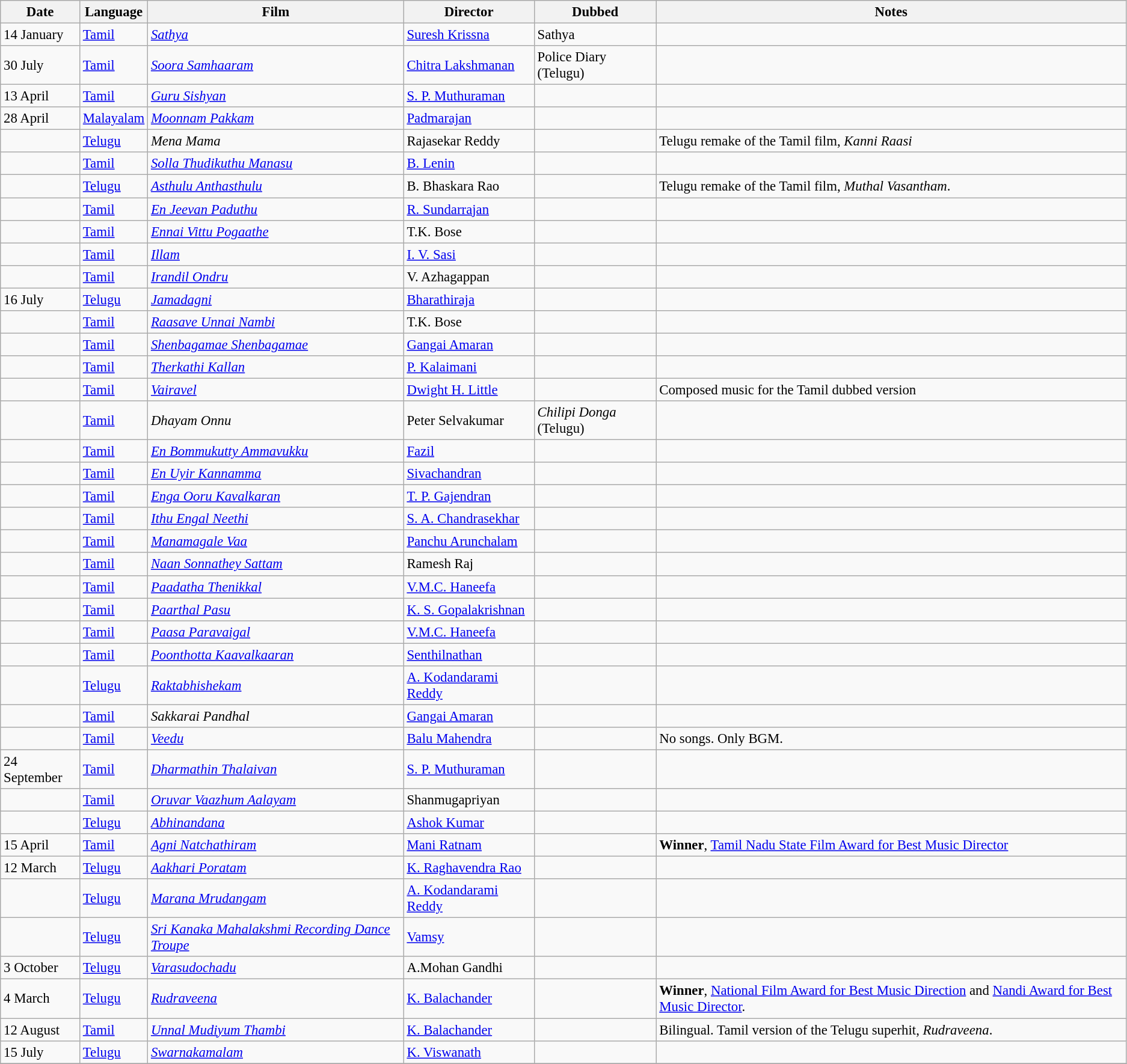<table class="wikitable sortable" style="font-size:95%;">
<tr>
<th>Date</th>
<th>Language</th>
<th>Film</th>
<th>Director</th>
<th>Dubbed</th>
<th>Notes</th>
</tr>
<tr>
<td>14 January</td>
<td><a href='#'>Tamil</a></td>
<td><em><a href='#'>Sathya</a></em></td>
<td><a href='#'>Suresh Krissna</a></td>
<td>Sathya</td>
<td></td>
</tr>
<tr>
<td>30 July</td>
<td><a href='#'>Tamil</a></td>
<td><em><a href='#'>Soora Samhaaram</a></em></td>
<td><a href='#'>Chitra Lakshmanan</a></td>
<td>Police Diary (Telugu)</td>
<td></td>
</tr>
<tr>
<td>13 April</td>
<td><a href='#'>Tamil</a></td>
<td><em><a href='#'>Guru Sishyan</a></em></td>
<td><a href='#'>S. P. Muthuraman</a></td>
<td></td>
<td></td>
</tr>
<tr>
<td>28 April</td>
<td><a href='#'>Malayalam</a></td>
<td><em><a href='#'>Moonnam Pakkam</a></em></td>
<td><a href='#'>Padmarajan</a></td>
<td></td>
<td></td>
</tr>
<tr>
<td></td>
<td><a href='#'>Telugu</a></td>
<td><em>Mena Mama</em></td>
<td>Rajasekar Reddy</td>
<td></td>
<td>Telugu remake of the Tamil film, <em>Kanni Raasi</em></td>
</tr>
<tr>
<td></td>
<td><a href='#'>Tamil</a></td>
<td><em><a href='#'>Solla Thudikuthu Manasu</a></em></td>
<td><a href='#'>B. Lenin</a></td>
<td></td>
<td></td>
</tr>
<tr>
<td></td>
<td><a href='#'>Telugu</a></td>
<td><em><a href='#'>Asthulu Anthasthulu</a></em></td>
<td>B. Bhaskara Rao</td>
<td></td>
<td>Telugu remake of the Tamil film, <em>Muthal Vasantham</em>.</td>
</tr>
<tr>
<td></td>
<td><a href='#'>Tamil</a></td>
<td><em><a href='#'>En Jeevan Paduthu</a></em></td>
<td><a href='#'>R. Sundarrajan</a></td>
<td></td>
<td></td>
</tr>
<tr>
<td></td>
<td><a href='#'>Tamil</a></td>
<td><em><a href='#'>Ennai Vittu Pogaathe</a></em></td>
<td>T.K. Bose</td>
<td></td>
<td></td>
</tr>
<tr>
<td></td>
<td><a href='#'>Tamil</a></td>
<td><em><a href='#'>Illam</a></em></td>
<td><a href='#'>I. V. Sasi</a></td>
<td></td>
<td></td>
</tr>
<tr>
<td></td>
<td><a href='#'>Tamil</a></td>
<td><em><a href='#'>Irandil Ondru</a></em></td>
<td>V. Azhagappan</td>
<td></td>
<td></td>
</tr>
<tr>
<td>16 July</td>
<td><a href='#'>Telugu</a></td>
<td><em><a href='#'>Jamadagni</a></em></td>
<td><a href='#'>Bharathiraja</a></td>
<td></td>
<td></td>
</tr>
<tr>
<td></td>
<td><a href='#'>Tamil</a></td>
<td><em><a href='#'>Raasave Unnai Nambi</a></em></td>
<td>T.K. Bose</td>
<td></td>
<td></td>
</tr>
<tr>
<td></td>
<td><a href='#'>Tamil</a></td>
<td><em><a href='#'>Shenbagamae Shenbagamae</a></em></td>
<td><a href='#'>Gangai Amaran</a></td>
<td></td>
<td></td>
</tr>
<tr>
<td></td>
<td><a href='#'>Tamil</a></td>
<td><em><a href='#'>Therkathi Kallan</a></em></td>
<td><a href='#'>P. Kalaimani</a></td>
<td></td>
<td></td>
</tr>
<tr>
<td></td>
<td><a href='#'>Tamil</a></td>
<td><em><a href='#'>Vairavel</a></em></td>
<td><a href='#'>Dwight H. Little</a></td>
<td></td>
<td>Composed music for the Tamil dubbed version</td>
</tr>
<tr>
<td></td>
<td><a href='#'>Tamil</a></td>
<td><em>Dhayam Onnu</em></td>
<td>Peter Selvakumar</td>
<td><em>Chilipi Donga</em> (Telugu)</td>
<td></td>
</tr>
<tr>
<td></td>
<td><a href='#'>Tamil</a></td>
<td><em><a href='#'>En Bommukutty Ammavukku</a></em></td>
<td><a href='#'>Fazil</a></td>
<td></td>
<td></td>
</tr>
<tr>
<td></td>
<td><a href='#'>Tamil</a></td>
<td><em><a href='#'>En Uyir Kannamma</a></em></td>
<td><a href='#'>Sivachandran</a></td>
<td></td>
<td></td>
</tr>
<tr>
<td></td>
<td><a href='#'>Tamil</a></td>
<td><em><a href='#'>Enga Ooru Kavalkaran</a></em></td>
<td><a href='#'>T. P. Gajendran</a></td>
<td></td>
<td></td>
</tr>
<tr>
<td></td>
<td><a href='#'>Tamil</a></td>
<td><em><a href='#'>Ithu Engal Neethi</a></em></td>
<td><a href='#'>S. A. Chandrasekhar</a></td>
<td></td>
<td></td>
</tr>
<tr>
<td></td>
<td><a href='#'>Tamil</a></td>
<td><em><a href='#'>Manamagale Vaa</a></em></td>
<td><a href='#'>Panchu Arunchalam</a></td>
<td></td>
<td></td>
</tr>
<tr>
<td></td>
<td><a href='#'>Tamil</a></td>
<td><em><a href='#'>Naan Sonnathey Sattam</a></em></td>
<td>Ramesh Raj</td>
<td></td>
<td></td>
</tr>
<tr>
<td></td>
<td><a href='#'>Tamil</a></td>
<td><em><a href='#'>Paadatha Thenikkal</a></em></td>
<td><a href='#'>V.M.C. Haneefa</a></td>
<td></td>
<td></td>
</tr>
<tr>
<td></td>
<td><a href='#'>Tamil</a></td>
<td><em><a href='#'>Paarthal Pasu</a></em></td>
<td><a href='#'>K. S. Gopalakrishnan</a></td>
<td></td>
<td></td>
</tr>
<tr>
<td></td>
<td><a href='#'>Tamil</a></td>
<td><em><a href='#'>Paasa Paravaigal</a></em></td>
<td><a href='#'>V.M.C. Haneefa</a></td>
<td></td>
<td></td>
</tr>
<tr>
<td></td>
<td><a href='#'>Tamil</a></td>
<td><em><a href='#'>Poonthotta Kaavalkaaran</a></em></td>
<td><a href='#'>Senthilnathan</a></td>
<td></td>
<td></td>
</tr>
<tr>
<td></td>
<td><a href='#'>Telugu</a></td>
<td><em><a href='#'>Raktabhishekam</a></em></td>
<td><a href='#'>A. Kodandarami Reddy</a></td>
<td></td>
<td></td>
</tr>
<tr>
<td></td>
<td><a href='#'>Tamil</a></td>
<td><em>Sakkarai Pandhal</em></td>
<td><a href='#'>Gangai Amaran</a></td>
<td></td>
<td></td>
</tr>
<tr>
<td></td>
<td><a href='#'>Tamil</a></td>
<td><em><a href='#'>Veedu</a></em></td>
<td><a href='#'>Balu Mahendra</a></td>
<td></td>
<td>No songs. Only BGM.</td>
</tr>
<tr>
<td>24 September</td>
<td><a href='#'>Tamil</a></td>
<td><em><a href='#'>Dharmathin Thalaivan</a></em></td>
<td><a href='#'>S. P. Muthuraman</a></td>
<td></td>
<td></td>
</tr>
<tr>
<td></td>
<td><a href='#'>Tamil</a></td>
<td><em><a href='#'>Oruvar Vaazhum Aalayam</a></em></td>
<td>Shanmugapriyan</td>
<td></td>
<td></td>
</tr>
<tr>
<td></td>
<td><a href='#'>Telugu</a></td>
<td><em><a href='#'>Abhinandana</a></em></td>
<td><a href='#'>Ashok Kumar</a></td>
<td></td>
<td></td>
</tr>
<tr>
<td>15 April</td>
<td><a href='#'>Tamil</a></td>
<td><em><a href='#'>Agni Natchathiram</a></em></td>
<td><a href='#'>Mani Ratnam</a></td>
<td></td>
<td><strong>Winner</strong>, <a href='#'>Tamil Nadu State Film Award for Best Music Director</a></td>
</tr>
<tr>
<td>12 March</td>
<td><a href='#'>Telugu</a></td>
<td><em><a href='#'>Aakhari Poratam</a></em></td>
<td><a href='#'>K. Raghavendra Rao</a></td>
<td></td>
<td></td>
</tr>
<tr>
<td></td>
<td><a href='#'>Telugu</a></td>
<td><em><a href='#'>Marana Mrudangam</a></em></td>
<td><a href='#'>A. Kodandarami Reddy</a></td>
<td></td>
<td></td>
</tr>
<tr>
<td></td>
<td><a href='#'>Telugu</a></td>
<td><em><a href='#'>Sri Kanaka Mahalakshmi Recording Dance Troupe</a></em></td>
<td><a href='#'>Vamsy</a></td>
<td></td>
<td></td>
</tr>
<tr>
<td>3 October</td>
<td><a href='#'>Telugu</a></td>
<td><em><a href='#'>Varasudochadu</a></em></td>
<td>A.Mohan Gandhi</td>
<td></td>
<td></td>
</tr>
<tr>
<td>4 March</td>
<td><a href='#'>Telugu</a></td>
<td><em><a href='#'>Rudraveena</a></em></td>
<td><a href='#'>K. Balachander</a></td>
<td></td>
<td><strong>Winner</strong>, <a href='#'>National Film Award for Best Music Direction</a> and <a href='#'>Nandi Award for Best Music Director</a>.</td>
</tr>
<tr>
<td>12 August</td>
<td><a href='#'>Tamil</a></td>
<td><em><a href='#'>Unnal Mudiyum Thambi</a></em></td>
<td><a href='#'>K. Balachander</a></td>
<td></td>
<td>Bilingual. Tamil version of the Telugu superhit, <em>Rudraveena</em>.</td>
</tr>
<tr>
<td>15 July</td>
<td><a href='#'>Telugu</a></td>
<td><em><a href='#'>Swarnakamalam</a></em></td>
<td><a href='#'>K. Viswanath</a></td>
<td></td>
<td></td>
</tr>
<tr>
</tr>
</table>
